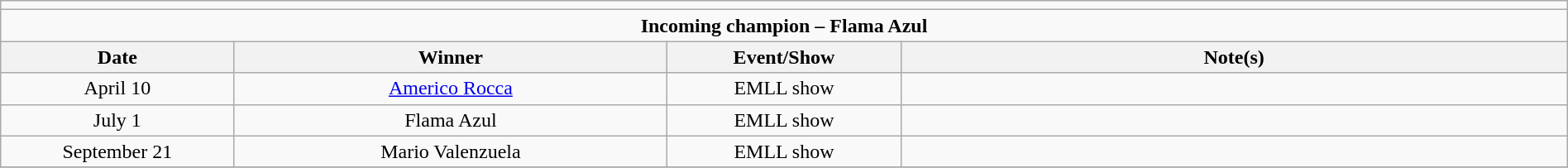<table class="wikitable" style="text-align:center; width:100%;">
<tr>
<td colspan=5></td>
</tr>
<tr>
<td colspan=5><strong>Incoming champion – Flama Azul</strong></td>
</tr>
<tr>
<th width=14%>Date</th>
<th width=26%>Winner</th>
<th width=14%>Event/Show</th>
<th width=40%>Note(s)</th>
</tr>
<tr>
<td>April 10</td>
<td><a href='#'>Americo Rocca</a></td>
<td>EMLL show</td>
<td></td>
</tr>
<tr>
<td>July 1</td>
<td>Flama Azul</td>
<td>EMLL show</td>
<td></td>
</tr>
<tr>
<td>September 21</td>
<td>Mario Valenzuela</td>
<td>EMLL show</td>
<td></td>
</tr>
<tr>
</tr>
</table>
